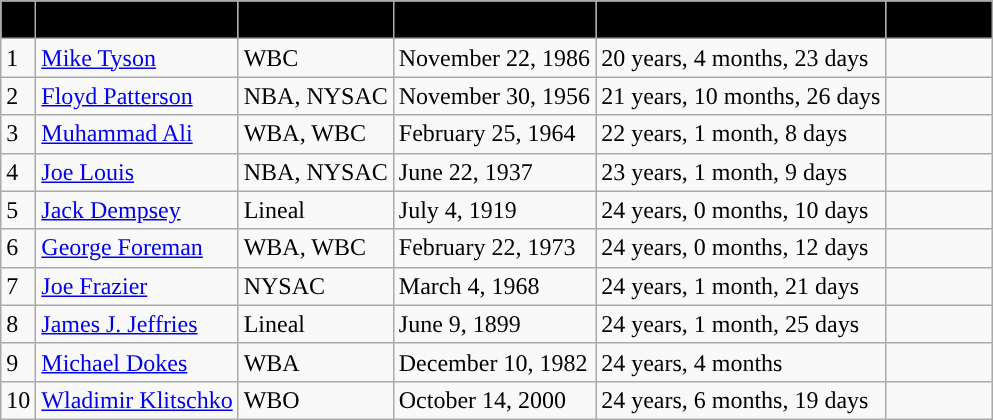<table class="wikitable sortable" style="margin:0 .5em .5em 0; margin-top:.5em; margin-bottom:.5em; border:1px solid #CCC; border-collapse:collapse; text-align:left;">
<tr>
<th style="background: #D1EEEE; background: black;« width=»10%"><span></span></th>
<th style="background: #D1EEEE; background: black;« width=»10%"><span>Name</span></th>
<th style="background: #D1EEEE; background: black;« width=»10%"><span>Recognition</span></th>
<th style="background: #D1EEEE; background: black;« width=»10%"><span>Date</span></th>
<th style="background: #D1EEEE; background: black;« width=»10%"><span>Age</span></th>
<th style="background: #D1EEEE; background: black;« width=»10%"><span>Source(s)</span></th>
</tr>
<tr>
<td>1</td>
<td><a href='#'>Mike Tyson</a></td>
<td>WBC</td>
<td>November 22, 1986</td>
<td>20 years, 4 months, 23 days</td>
<td></td>
</tr>
<tr>
<td>2</td>
<td><a href='#'>Floyd Patterson</a></td>
<td>NBA, NYSAC</td>
<td>November 30, 1956</td>
<td>21 years, 10 months, 26 days</td>
<td></td>
</tr>
<tr>
<td>3</td>
<td><a href='#'>Muhammad Ali</a></td>
<td>WBA, WBC</td>
<td>February 25, 1964</td>
<td>22 years, 1 month, 8 days</td>
<td></td>
</tr>
<tr>
<td>4</td>
<td><a href='#'>Joe Louis</a></td>
<td>NBA, NYSAC</td>
<td>June 22, 1937</td>
<td>23 years, 1 month, 9 days</td>
<td></td>
</tr>
<tr>
<td>5</td>
<td><a href='#'>Jack Dempsey</a></td>
<td>Lineal</td>
<td>July 4, 1919</td>
<td>24 years, 0 months, 10 days</td>
<td></td>
</tr>
<tr>
<td>6</td>
<td><a href='#'>George Foreman</a></td>
<td>WBA, WBC</td>
<td>February 22, 1973</td>
<td>24 years, 0 months, 12 days</td>
<td></td>
</tr>
<tr>
<td>7</td>
<td><a href='#'>Joe Frazier</a></td>
<td>NYSAC</td>
<td>March 4, 1968</td>
<td>24 years, 1 month, 21 days</td>
<td></td>
</tr>
<tr>
<td>8</td>
<td><a href='#'>James J. Jeffries</a></td>
<td>Lineal</td>
<td>June 9, 1899</td>
<td>24 years, 1 month, 25 days</td>
<td></td>
</tr>
<tr>
<td>9</td>
<td><a href='#'>Michael Dokes</a></td>
<td>WBA</td>
<td>December 10, 1982</td>
<td>24 years, 4 months</td>
<td></td>
</tr>
<tr>
<td>10</td>
<td><a href='#'>Wladimir Klitschko</a></td>
<td>WBO</td>
<td>October 14, 2000</td>
<td>24 years, 6 months, 19 days</td>
<td></td>
</tr>
</table>
